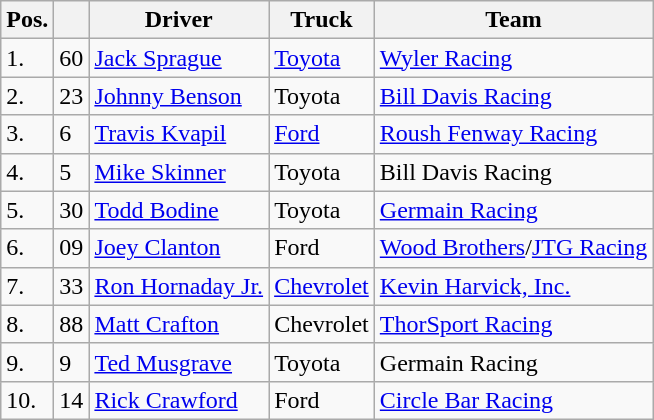<table class="wikitable">
<tr>
<th>Pos.</th>
<th></th>
<th>Driver</th>
<th>Truck</th>
<th>Team</th>
</tr>
<tr>
<td>1.</td>
<td>60</td>
<td><a href='#'>Jack Sprague</a></td>
<td><a href='#'>Toyota</a></td>
<td><a href='#'>Wyler Racing</a></td>
</tr>
<tr>
<td>2.</td>
<td>23</td>
<td><a href='#'>Johnny Benson</a></td>
<td>Toyota</td>
<td><a href='#'>Bill Davis Racing</a></td>
</tr>
<tr>
<td>3.</td>
<td>6</td>
<td><a href='#'>Travis Kvapil</a></td>
<td><a href='#'>Ford</a></td>
<td><a href='#'>Roush Fenway Racing</a></td>
</tr>
<tr>
<td>4.</td>
<td>5</td>
<td><a href='#'>Mike Skinner</a></td>
<td>Toyota</td>
<td>Bill Davis Racing</td>
</tr>
<tr>
<td>5.</td>
<td>30</td>
<td><a href='#'>Todd Bodine</a></td>
<td>Toyota</td>
<td><a href='#'>Germain Racing</a></td>
</tr>
<tr>
<td>6.</td>
<td>09</td>
<td><a href='#'>Joey Clanton</a></td>
<td>Ford</td>
<td><a href='#'>Wood Brothers</a>/<a href='#'>JTG Racing</a></td>
</tr>
<tr>
<td>7.</td>
<td>33</td>
<td><a href='#'>Ron Hornaday Jr.</a></td>
<td><a href='#'>Chevrolet</a></td>
<td><a href='#'>Kevin Harvick, Inc.</a></td>
</tr>
<tr>
<td>8.</td>
<td>88</td>
<td><a href='#'>Matt Crafton</a></td>
<td>Chevrolet</td>
<td><a href='#'>ThorSport Racing</a></td>
</tr>
<tr>
<td>9.</td>
<td>9</td>
<td><a href='#'>Ted Musgrave</a></td>
<td>Toyota</td>
<td>Germain Racing</td>
</tr>
<tr>
<td>10.</td>
<td>14</td>
<td><a href='#'>Rick Crawford</a></td>
<td>Ford</td>
<td><a href='#'>Circle Bar Racing</a></td>
</tr>
</table>
